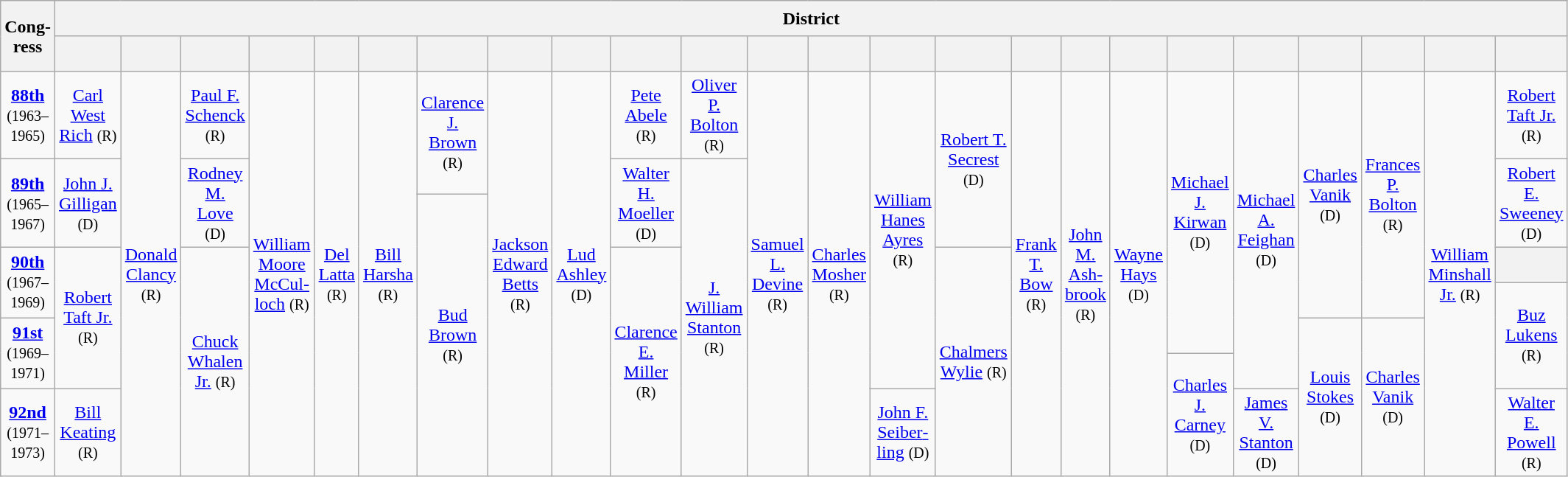<table class=wikitable style="text-align:center">
<tr style="height:2em">
<th rowspan=2>Cong­ress</th>
<th colspan=24>District</th>
</tr>
<tr style="height:2em">
<th></th>
<th></th>
<th></th>
<th></th>
<th></th>
<th></th>
<th></th>
<th></th>
<th></th>
<th></th>
<th></th>
<th></th>
<th></th>
<th></th>
<th></th>
<th></th>
<th></th>
<th></th>
<th></th>
<th></th>
<th></th>
<th></th>
<th></th>
<th></th>
</tr>
<tr style="height:2em">
<td><strong><a href='#'>88th</a></strong><br><small>(1963–1965)</small></td>
<td><a href='#'>Carl West Rich</a> <small>(R)</small></td>
<td rowspan=8 ><a href='#'>Donald Clancy</a> <small>(R)</small></td>
<td><a href='#'>Paul F. Schenck</a> <small>(R)</small></td>
<td rowspan=8 ><a href='#'>William Moore McCul­loch</a> <small>(R)</small></td>
<td rowspan=8 ><a href='#'>Del Latta</a> <small>(R)</small></td>
<td rowspan=8 ><a href='#'>Bill Harsha</a> <small>(R)</small></td>
<td rowspan=2 ><a href='#'>Clarence J. Brown</a> <small>(R)</small></td>
<td rowspan=8 ><a href='#'>Jackson Edward Betts</a> <small>(R)</small></td>
<td rowspan=8 ><a href='#'>Lud Ashley</a> <small>(D)</small></td>
<td><a href='#'>Pete Abele</a> <small>(R)</small></td>
<td><a href='#'>Oliver P. Bolton</a> <small>(R)</small></td>
<td rowspan=8 ><a href='#'>Samuel L. Devine</a> <small>(R)</small></td>
<td rowspan=8 ><a href='#'>Charles Mosher</a> <small>(R)</small></td>
<td rowspan=7 ><a href='#'>William Hanes Ayres</a> <small>(R)</small></td>
<td rowspan=3 ><a href='#'>Robert T. Secrest</a> <small>(D)</small></td>
<td rowspan=8 ><a href='#'>Frank T. Bow</a> <small>(R)</small></td>
<td rowspan=8 ><a href='#'>John M. Ash­brook</a> <small>(R)</small></td>
<td rowspan=8 ><a href='#'>Wayne Hays</a> <small>(D)</small></td>
<td rowspan=6 ><a href='#'>Michael J. Kirwan</a> <small>(D)</small></td>
<td rowspan=7 ><a href='#'>Michael A. Feighan</a> <small>(D)</small></td>
<td rowspan=5 ><a href='#'>Charles Vanik</a> <small>(D)</small></td>
<td rowspan=5 ><a href='#'>Frances P. Bolton</a> <small>(R)</small></td>
<td rowspan=8 ><a href='#'>William Minshall Jr.</a> <small>(R)</small></td>
<td><a href='#'>Robert Taft Jr.</a> <small>(R)</small></td>
</tr>
<tr style="height:2em">
<td rowspan=2><strong><a href='#'>89th</a></strong><br><small>(1965–1967)</small></td>
<td rowspan=2 ><a href='#'>John J. Gilligan</a> <small>(D)</small></td>
<td rowspan=2 ><a href='#'>Rodney M. Love</a> <small>(D)</small></td>
<td rowspan=2 ><a href='#'>Walter H. Moeller</a> <small>(D)</small></td>
<td rowspan=7 ><a href='#'>J. William Stanton</a> <small>(R)</small></td>
<td rowspan=2 ><a href='#'>Robert E. Sweeney</a> <small>(D)</small></td>
</tr>
<tr style="height:2em">
<td rowspan=6 ><a href='#'>Bud Brown</a> <small>(R)</small></td>
</tr>
<tr style="height:2em">
<td rowspan=2><strong><a href='#'>90th</a></strong><br><small>(1967–1969)</small></td>
<td rowspan=4 ><a href='#'>Robert Taft Jr.</a> <small>(R)</small></td>
<td rowspan=5 ><a href='#'>Chuck Whalen Jr.</a> <small>(R)</small></td>
<td rowspan=5 ><a href='#'>Clarence E. Miller</a> <small>(R)</small></td>
<td rowspan=5 ><a href='#'>Chalmers Wylie</a> <small>(R)</small></td>
<th></th>
</tr>
<tr style="height:2em">
<td rowspan=3 ><a href='#'>Buz Lukens</a> <small>(R)</small></td>
</tr>
<tr style="height:2em">
<td rowspan=2><strong><a href='#'>91st</a></strong><br><small>(1969–1971)</small></td>
<td rowspan=3 ><a href='#'>Louis Stokes</a> <small>(D)</small></td>
<td rowspan=3 ><a href='#'>Charles Vanik</a> <small>(D)</small></td>
</tr>
<tr style="height:2em">
<td rowspan=2 ><a href='#'>Charles J. Carney</a> <small>(D)</small></td>
</tr>
<tr style="height:2em">
<td><strong><a href='#'>92nd</a></strong><br><small>(1971–1973)</small></td>
<td><a href='#'>Bill Keating</a> <small>(R)</small></td>
<td><a href='#'>John F. Seiber­ling</a> <small>(D)</small></td>
<td><a href='#'>James V. Stanton</a> <small>(D)</small></td>
<td><a href='#'>Walter E. Powell</a> <small>(R)</small></td>
</tr>
</table>
